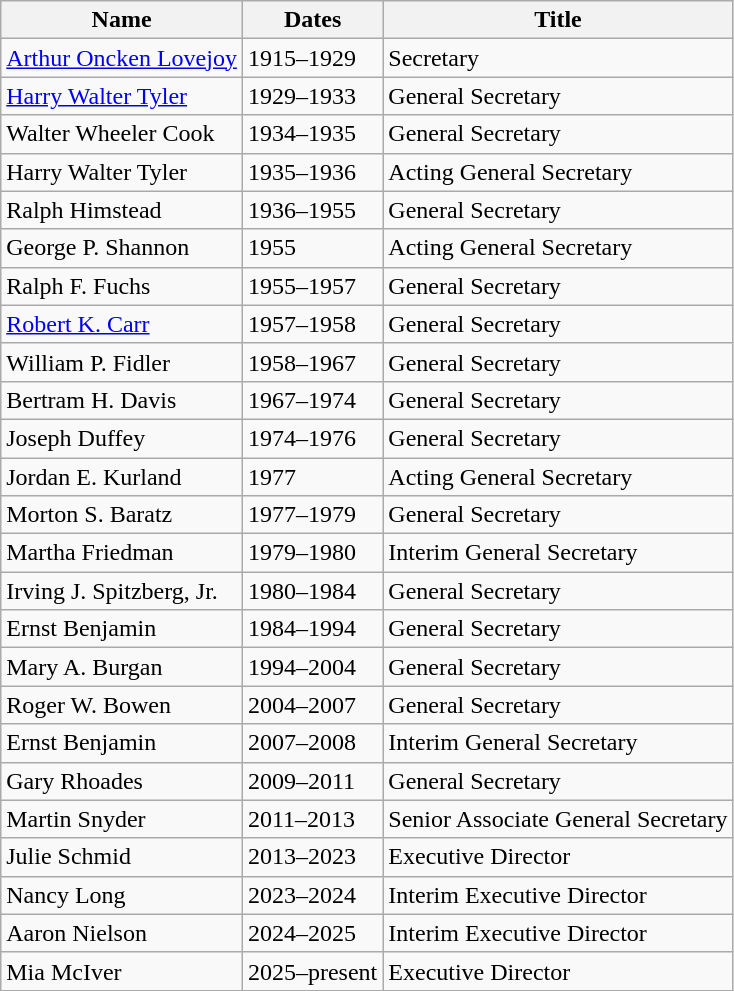<table class="wikitable">
<tr>
<th>Name</th>
<th>Dates</th>
<th>Title</th>
</tr>
<tr>
<td><a href='#'>Arthur Oncken Lovejoy</a></td>
<td>1915–1929</td>
<td>Secretary</td>
</tr>
<tr>
<td><a href='#'>Harry Walter Tyler</a></td>
<td>1929–1933</td>
<td>General Secretary</td>
</tr>
<tr>
<td>Walter Wheeler Cook</td>
<td>1934–1935</td>
<td>General Secretary</td>
</tr>
<tr>
<td>Harry Walter Tyler</td>
<td>1935–1936</td>
<td>Acting General Secretary</td>
</tr>
<tr>
<td>Ralph Himstead</td>
<td>1936–1955</td>
<td>General Secretary</td>
</tr>
<tr>
<td>George P. Shannon</td>
<td>1955</td>
<td>Acting General Secretary</td>
</tr>
<tr>
<td>Ralph F. Fuchs</td>
<td>1955–1957</td>
<td>General Secretary</td>
</tr>
<tr>
<td><a href='#'>Robert K. Carr</a></td>
<td>1957–1958</td>
<td>General Secretary</td>
</tr>
<tr>
<td>William P. Fidler</td>
<td>1958–1967</td>
<td>General Secretary</td>
</tr>
<tr>
<td>Bertram H. Davis</td>
<td>1967–1974</td>
<td>General Secretary</td>
</tr>
<tr>
<td>Joseph Duffey</td>
<td>1974–1976</td>
<td>General Secretary</td>
</tr>
<tr>
<td>Jordan E. Kurland</td>
<td>1977</td>
<td>Acting General Secretary</td>
</tr>
<tr>
<td>Morton S. Baratz</td>
<td>1977–1979</td>
<td>General Secretary</td>
</tr>
<tr>
<td>Martha Friedman</td>
<td>1979–1980</td>
<td>Interim General Secretary</td>
</tr>
<tr>
<td>Irving J. Spitzberg, Jr.</td>
<td>1980–1984</td>
<td>General Secretary</td>
</tr>
<tr>
<td>Ernst Benjamin</td>
<td>1984–1994</td>
<td>General Secretary</td>
</tr>
<tr>
<td>Mary A. Burgan</td>
<td>1994–2004</td>
<td>General Secretary</td>
</tr>
<tr>
<td>Roger W. Bowen</td>
<td>2004–2007</td>
<td>General Secretary</td>
</tr>
<tr>
<td>Ernst Benjamin</td>
<td>2007–2008</td>
<td>Interim General Secretary</td>
</tr>
<tr>
<td>Gary Rhoades</td>
<td>2009–2011</td>
<td>General Secretary</td>
</tr>
<tr>
<td>Martin Snyder</td>
<td>2011–2013</td>
<td>Senior Associate General Secretary</td>
</tr>
<tr>
<td>Julie Schmid</td>
<td>2013–2023</td>
<td>Executive Director</td>
</tr>
<tr>
<td>Nancy Long</td>
<td>2023–2024</td>
<td>Interim Executive Director</td>
</tr>
<tr>
<td>Aaron Nielson</td>
<td>2024–2025</td>
<td>Interim Executive Director</td>
</tr>
<tr>
<td>Mia McIver</td>
<td>2025–present</td>
<td>Executive Director</td>
</tr>
</table>
